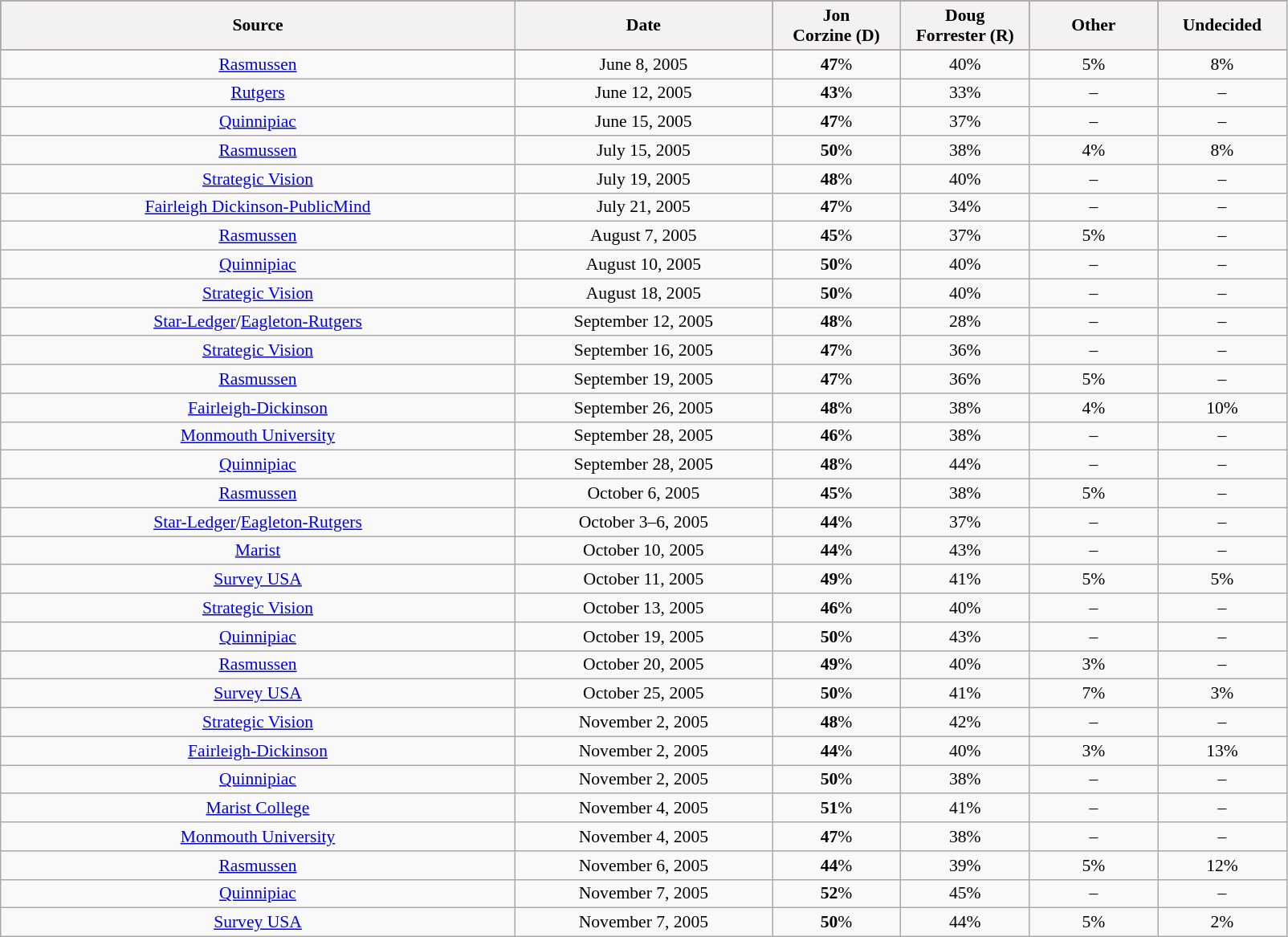<table class="wikitable sortable mw-collapsible mw-collapsed" style="text-align:center;font-size:90%;line-height:17px">
<tr bgcolor=maroon>
<th width="40%">Source</th>
<th width="20%">Date</th>
<th style="width:100px;">Jon<br>Corzine (D)</th>
<th style="width:100px;">Doug<br>Forrester (R)</th>
<th width="10%">Other</th>
<th width="10%">Undecided</th>
</tr>
<tr>
<td><a href='#'>Rasmussen</a></td>
<td>June 8, 2005</td>
<td><strong>47</strong>%</td>
<td align=center>40%</td>
<td align=center>5%</td>
<td align=center>8%</td>
</tr>
<tr>
<td><a href='#'>Rutgers</a></td>
<td>June 12, 2005</td>
<td><strong>43</strong>%</td>
<td align=center>33%</td>
<td align=center>–</td>
<td align=center>–</td>
</tr>
<tr>
<td><a href='#'>Quinnipiac</a></td>
<td>June 15, 2005</td>
<td><strong>47</strong>%</td>
<td align=center>37%</td>
<td align=center>–</td>
<td align=center>–</td>
</tr>
<tr>
<td><a href='#'>Rasmussen</a></td>
<td>July 15, 2005</td>
<td><strong>50</strong>%</td>
<td align=center>38%</td>
<td align=center>4%</td>
<td align=center>8%</td>
</tr>
<tr>
<td><a href='#'>Strategic Vision</a></td>
<td>July 19, 2005</td>
<td><strong>48</strong>%</td>
<td align=center>40%</td>
<td align=center>–</td>
<td align=center>–</td>
</tr>
<tr>
<td><a href='#'>Fairleigh Dickinson-PublicMind</a></td>
<td>July 21, 2005</td>
<td><strong>47</strong>%</td>
<td align=center>34%</td>
<td align=center>–</td>
<td align=center>–</td>
</tr>
<tr>
<td><a href='#'>Rasmussen</a></td>
<td>August 7, 2005</td>
<td><strong>45</strong>%</td>
<td align=center>37%</td>
<td align=center>5%</td>
<td align=center>–</td>
</tr>
<tr>
<td><a href='#'>Quinnipiac</a></td>
<td>August 10, 2005</td>
<td><strong>50</strong>%</td>
<td align=center>40%</td>
<td align=center>–</td>
<td align=center>–</td>
</tr>
<tr>
<td><a href='#'>Strategic Vision</a></td>
<td>August 18, 2005</td>
<td><strong>50</strong>%</td>
<td align=center>40%</td>
<td align=center>–</td>
<td align=center>–</td>
</tr>
<tr>
<td><a href='#'>Star-Ledger</a>/<a href='#'>Eagleton-Rutgers</a></td>
<td>September 12, 2005</td>
<td><strong>48</strong>%</td>
<td align=center>28%</td>
<td align=center>–</td>
<td align=center>–</td>
</tr>
<tr>
<td><a href='#'>Strategic Vision</a></td>
<td>September 16, 2005</td>
<td><strong>47</strong>%</td>
<td align=center>36%</td>
<td align=center>–</td>
<td align=center>–</td>
</tr>
<tr>
<td><a href='#'>Rasmussen</a></td>
<td>September 19, 2005</td>
<td><strong>47</strong>%</td>
<td align=center>36%</td>
<td align=center>5%</td>
<td align=center>–</td>
</tr>
<tr>
<td><a href='#'>Fairleigh-Dickinson</a></td>
<td>September 26, 2005</td>
<td><strong>48</strong>%</td>
<td align=center>38%</td>
<td align=center>4%</td>
<td align=center>10%</td>
</tr>
<tr>
<td><a href='#'>Monmouth University</a></td>
<td>September 28, 2005</td>
<td><strong>46</strong>%</td>
<td align=center>38%</td>
<td align=center>–</td>
<td align=center>–</td>
</tr>
<tr>
<td><a href='#'>Quinnipiac</a></td>
<td>September 28, 2005</td>
<td><strong>48</strong>%</td>
<td align=center>44%</td>
<td align=center>–</td>
<td align=center>–</td>
</tr>
<tr>
<td><a href='#'>Rasmussen</a></td>
<td>October 6, 2005</td>
<td><strong>45</strong>%</td>
<td align=center>38%</td>
<td align=center>5%</td>
<td align=center>–</td>
</tr>
<tr>
<td><a href='#'>Star-Ledger</a>/<a href='#'>Eagleton-Rutgers</a></td>
<td>October 3–6, 2005</td>
<td><strong>44</strong>%</td>
<td align=center>37%</td>
<td align=center>–</td>
<td align=center>–</td>
</tr>
<tr>
<td><a href='#'>Marist</a></td>
<td>October 10, 2005</td>
<td><strong>44</strong>%</td>
<td align=center>43%</td>
<td align=center>–</td>
<td align=center>–</td>
</tr>
<tr>
<td><a href='#'>Survey USA</a></td>
<td>October 11, 2005</td>
<td><strong>49</strong>%</td>
<td align=center>41%</td>
<td align=center>5%</td>
<td align=center>5%</td>
</tr>
<tr>
<td><a href='#'>Strategic Vision</a></td>
<td>October 13, 2005</td>
<td><strong>46</strong>%</td>
<td align=center>40%</td>
<td align=center>–</td>
<td align=center>–</td>
</tr>
<tr>
<td><a href='#'>Quinnipiac</a></td>
<td>October 19, 2005</td>
<td><strong>50</strong>%</td>
<td align=center>43%</td>
<td align=center>–</td>
<td align=center>–</td>
</tr>
<tr>
<td><a href='#'>Rasmussen</a></td>
<td>October 20, 2005</td>
<td><strong>49</strong>%</td>
<td align=center>40%</td>
<td align=center>3%</td>
<td align=center>–</td>
</tr>
<tr>
<td><a href='#'>Survey USA</a></td>
<td>October 25, 2005</td>
<td><strong>50</strong>%</td>
<td align=center>41%</td>
<td align=center>7%</td>
<td align=center>3%</td>
</tr>
<tr>
<td><a href='#'>Strategic Vision</a></td>
<td>November 2, 2005</td>
<td><strong>48</strong>%</td>
<td align=center>42%</td>
<td align=center>–</td>
<td align=center>–</td>
</tr>
<tr>
<td><a href='#'>Fairleigh-Dickinson</a></td>
<td>November 2, 2005</td>
<td><strong>44</strong>%</td>
<td align=center>40%</td>
<td align=center>3%</td>
<td align=center>13%</td>
</tr>
<tr>
<td><a href='#'>Quinnipiac</a></td>
<td>November 2, 2005</td>
<td><strong>50</strong>%</td>
<td align=center>38%</td>
<td align=center>–</td>
<td align=center>–</td>
</tr>
<tr>
<td><a href='#'>Marist College</a></td>
<td>November 4, 2005</td>
<td><strong>51</strong>%</td>
<td align=center>41%</td>
<td align=center>–</td>
<td align=center>–</td>
</tr>
<tr>
<td><a href='#'>Monmouth University</a></td>
<td>November 4, 2005</td>
<td><strong>47</strong>%</td>
<td align=center>38%</td>
<td align=center>–</td>
<td align=center>–</td>
</tr>
<tr>
<td><a href='#'>Rasmussen</a></td>
<td>November 6, 2005</td>
<td><strong>44</strong>%</td>
<td align=center>39%</td>
<td align=center>5%</td>
<td align=center>12%</td>
</tr>
<tr>
<td><a href='#'>Quinnipiac</a></td>
<td>November 7, 2005</td>
<td><strong>52</strong>%</td>
<td align=center>45%</td>
<td align=center>–</td>
<td align=center>–</td>
</tr>
<tr>
<td><a href='#'>Survey USA</a></td>
<td>November 7, 2005</td>
<td><strong>50</strong>%</td>
<td align=center>44%</td>
<td align=center>5%</td>
<td align=center>2%</td>
</tr>
</table>
